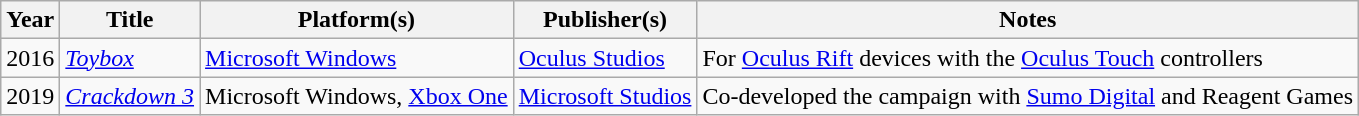<table class="wikitable sortable">
<tr>
<th>Year</th>
<th>Title</th>
<th>Platform(s)</th>
<th>Publisher(s)</th>
<th>Notes</th>
</tr>
<tr>
<td>2016</td>
<td><em><a href='#'>Toybox</a></em></td>
<td><a href='#'>Microsoft Windows</a></td>
<td><a href='#'>Oculus Studios</a></td>
<td>For <a href='#'>Oculus Rift</a> devices with the <a href='#'>Oculus Touch</a> controllers</td>
</tr>
<tr>
<td>2019</td>
<td><em><a href='#'>Crackdown 3</a></em></td>
<td>Microsoft Windows, <a href='#'>Xbox One</a></td>
<td><a href='#'>Microsoft Studios</a></td>
<td>Co-developed the campaign with <a href='#'>Sumo Digital</a> and Reagent Games</td>
</tr>
</table>
